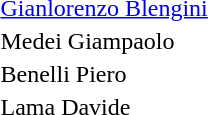<table>
<tr>
<th></th>
<td> <a href='#'>Gianlorenzo Blengini</a></td>
</tr>
<tr>
<th></th>
<td>Medei Giampaolo</td>
</tr>
<tr>
<th></th>
<td>Benelli Piero</td>
</tr>
<tr>
<th></th>
<td>Lama Davide</td>
</tr>
</table>
